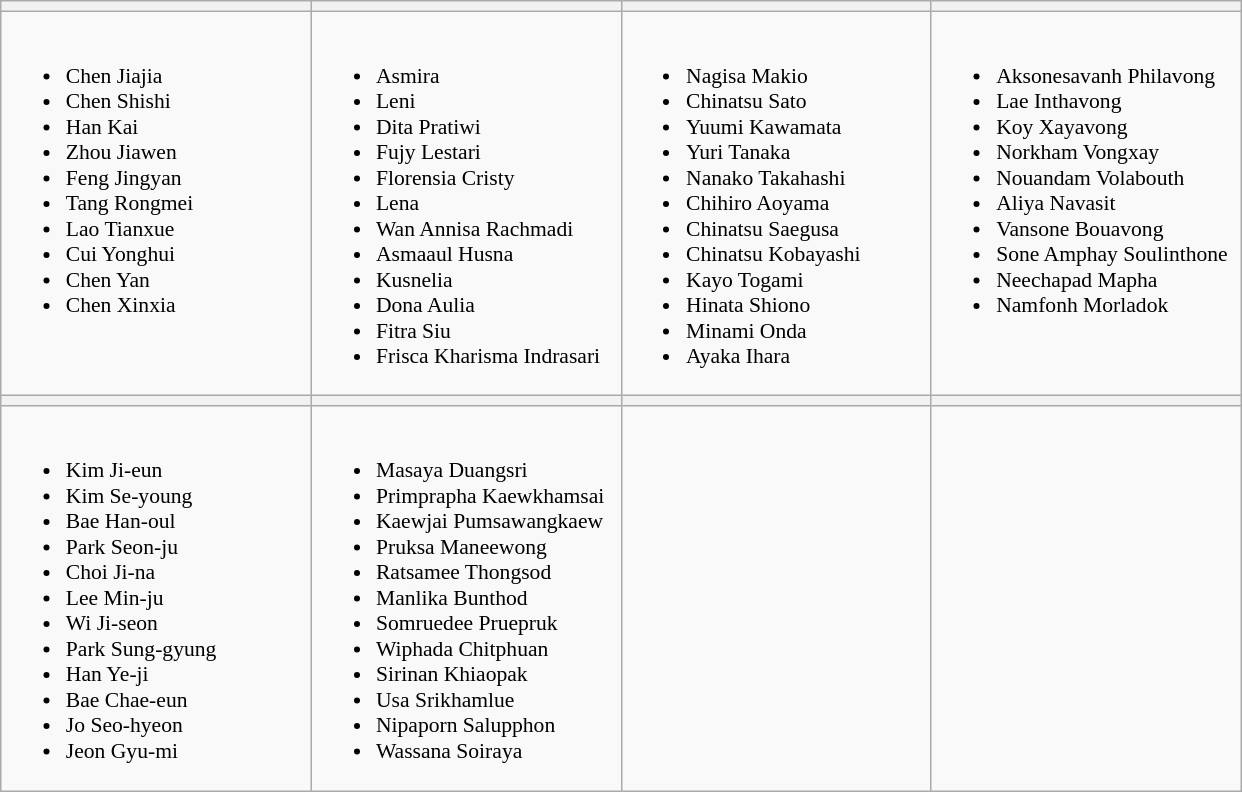<table class="wikitable" style="font-size:90%">
<tr>
<th width=200></th>
<th width=200></th>
<th width=200></th>
<th width=200></th>
</tr>
<tr>
<td valign=top><br><ul><li>Chen Jiajia</li><li>Chen Shishi</li><li>Han Kai</li><li>Zhou Jiawen</li><li>Feng Jingyan</li><li>Tang Rongmei</li><li>Lao Tianxue</li><li>Cui Yonghui</li><li>Chen Yan</li><li>Chen Xinxia</li></ul></td>
<td valign=top><br><ul><li>Asmira</li><li>Leni</li><li>Dita Pratiwi</li><li>Fujy Lestari</li><li>Florensia Cristy</li><li>Lena</li><li>Wan Annisa Rachmadi</li><li>Asmaaul Husna</li><li>Kusnelia</li><li>Dona Aulia</li><li>Fitra Siu</li><li>Frisca Kharisma Indrasari</li></ul></td>
<td valign=top><br><ul><li>Nagisa Makio</li><li>Chinatsu Sato</li><li>Yuumi Kawamata</li><li>Yuri Tanaka</li><li>Nanako Takahashi</li><li>Chihiro Aoyama</li><li>Chinatsu Saegusa</li><li>Chinatsu Kobayashi</li><li>Kayo Togami</li><li>Hinata Shiono</li><li>Minami Onda</li><li>Ayaka Ihara</li></ul></td>
<td valign=top><br><ul><li>Aksonesavanh Philavong</li><li>Lae Inthavong</li><li>Koy Xayavong</li><li>Norkham Vongxay</li><li>Nouandam Volabouth</li><li>Aliya Navasit</li><li>Vansone Bouavong</li><li>Sone Amphay Soulinthone</li><li>Neechapad Mapha</li><li>Namfonh Morladok</li></ul></td>
</tr>
<tr>
<th></th>
<th></th>
<th></th>
<th></th>
</tr>
<tr>
<td valign=top><br><ul><li>Kim Ji-eun</li><li>Kim Se-young</li><li>Bae Han-oul</li><li>Park Seon-ju</li><li>Choi Ji-na</li><li>Lee Min-ju</li><li>Wi Ji-seon</li><li>Park Sung-gyung</li><li>Han Ye-ji</li><li>Bae Chae-eun</li><li>Jo Seo-hyeon</li><li>Jeon Gyu-mi</li></ul></td>
<td valign=top><br><ul><li>Masaya Duangsri</li><li>Primprapha Kaewkhamsai</li><li>Kaewjai Pumsawangkaew</li><li>Pruksa Maneewong</li><li>Ratsamee Thongsod</li><li>Manlika Bunthod</li><li>Somruedee Pruepruk</li><li>Wiphada Chitphuan</li><li>Sirinan Khiaopak</li><li>Usa Srikhamlue</li><li>Nipaporn Salupphon</li><li>Wassana Soiraya</li></ul></td>
<td valign=top></td>
<td valign=top></td>
</tr>
</table>
